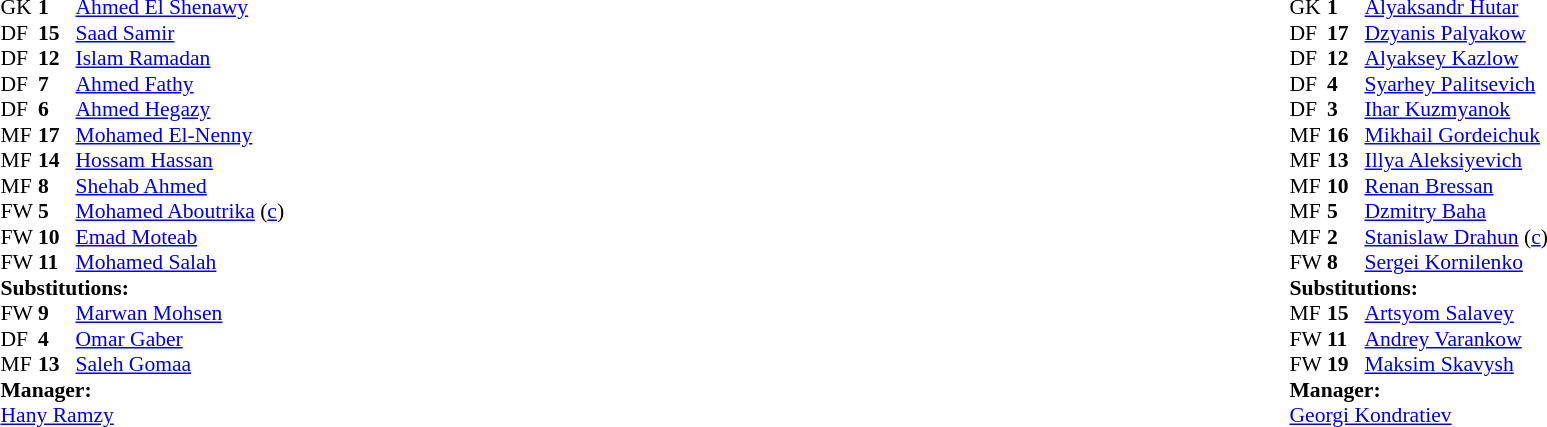<table width="100%">
<tr>
<td valign="top" width="50%"><br><table style="font-size: 90%" cellspacing="0" cellpadding="0">
<tr>
<th width="25"></th>
<th width="25"></th>
</tr>
<tr>
<td>GK</td>
<td><strong>1</strong></td>
<td><a href='#'>Ahmed El Shenawy</a></td>
</tr>
<tr>
<td>DF</td>
<td><strong>15</strong></td>
<td><a href='#'>Saad Samir</a></td>
</tr>
<tr>
<td>DF</td>
<td><strong>12</strong></td>
<td><a href='#'>Islam Ramadan</a></td>
</tr>
<tr>
<td>DF</td>
<td><strong>7</strong></td>
<td><a href='#'>Ahmed Fathy</a></td>
<td></td>
<td></td>
</tr>
<tr>
<td>DF</td>
<td><strong>6</strong></td>
<td><a href='#'>Ahmed Hegazy</a></td>
</tr>
<tr>
<td>MF</td>
<td><strong>17</strong></td>
<td><a href='#'>Mohamed El-Nenny</a></td>
</tr>
<tr>
<td>MF</td>
<td><strong>14</strong></td>
<td><a href='#'>Hossam Hassan</a></td>
</tr>
<tr>
<td>MF</td>
<td><strong>8</strong></td>
<td><a href='#'>Shehab Ahmed</a></td>
<td></td>
<td></td>
</tr>
<tr>
<td>FW</td>
<td><strong>5</strong></td>
<td><a href='#'>Mohamed Aboutrika</a> (<a href='#'>c</a>)</td>
</tr>
<tr>
<td>FW</td>
<td><strong>10</strong></td>
<td><a href='#'>Emad Moteab</a></td>
<td></td>
<td></td>
</tr>
<tr>
<td>FW</td>
<td><strong>11</strong></td>
<td><a href='#'>Mohamed Salah</a></td>
</tr>
<tr>
<td colspan=3><strong>Substitutions:</strong></td>
</tr>
<tr>
<td>FW</td>
<td><strong>9</strong></td>
<td><a href='#'>Marwan Mohsen</a></td>
<td></td>
<td></td>
</tr>
<tr>
<td>DF</td>
<td><strong>4</strong></td>
<td><a href='#'>Omar Gaber</a></td>
<td></td>
<td></td>
</tr>
<tr>
<td>MF</td>
<td><strong>13</strong></td>
<td><a href='#'>Saleh Gomaa</a></td>
<td></td>
<td></td>
</tr>
<tr>
<td colspan=3><strong>Manager:</strong></td>
</tr>
<tr>
<td colspan=3><a href='#'>Hany Ramzy</a></td>
</tr>
</table>
</td>
<td valign="top"></td>
<td valign="top" width="50%"><br><table style="font-size: 90%" cellspacing="0" cellpadding="0" align="center">
<tr>
<th width="25"></th>
<th width="25"></th>
</tr>
<tr>
<td>GK</td>
<td><strong>1</strong></td>
<td><a href='#'>Alyaksandr Hutar</a></td>
</tr>
<tr>
<td>DF</td>
<td><strong>17</strong></td>
<td><a href='#'>Dzyanis Palyakow</a></td>
</tr>
<tr>
<td>DF</td>
<td><strong>12</strong></td>
<td><a href='#'>Alyaksey Kazlow</a></td>
<td></td>
<td></td>
</tr>
<tr>
<td>DF</td>
<td><strong>4</strong></td>
<td><a href='#'>Syarhey Palitsevich</a></td>
</tr>
<tr>
<td>DF</td>
<td><strong>3</strong></td>
<td><a href='#'>Ihar Kuzmyanok</a></td>
</tr>
<tr>
<td>MF</td>
<td><strong>16</strong></td>
<td><a href='#'>Mikhail Gordeichuk</a></td>
<td></td>
<td></td>
</tr>
<tr>
<td>MF</td>
<td><strong>13</strong></td>
<td><a href='#'>Illya Aleksiyevich</a></td>
</tr>
<tr>
<td>MF</td>
<td><strong>10</strong></td>
<td><a href='#'>Renan Bressan</a></td>
<td></td>
<td></td>
</tr>
<tr>
<td>MF</td>
<td><strong>5</strong></td>
<td><a href='#'>Dzmitry Baha</a></td>
</tr>
<tr>
<td>MF</td>
<td><strong>2</strong></td>
<td><a href='#'>Stanislaw Drahun</a> (<a href='#'>c</a>)</td>
</tr>
<tr>
<td>FW</td>
<td><strong>8</strong></td>
<td><a href='#'>Sergei Kornilenko</a></td>
<td></td>
</tr>
<tr>
<td colspan=3><strong>Substitutions:</strong></td>
</tr>
<tr>
<td>MF</td>
<td><strong>15</strong></td>
<td><a href='#'>Artsyom Salavey</a></td>
<td></td>
<td></td>
</tr>
<tr>
<td>FW</td>
<td><strong>11</strong></td>
<td><a href='#'>Andrey Varankow</a></td>
<td></td>
<td></td>
</tr>
<tr>
<td>FW</td>
<td><strong>19</strong></td>
<td><a href='#'>Maksim Skavysh</a></td>
<td></td>
<td></td>
</tr>
<tr>
<td colspan=3><strong>Manager:</strong></td>
</tr>
<tr>
<td colspan=3><a href='#'>Georgi Kondratiev</a></td>
</tr>
</table>
</td>
</tr>
</table>
